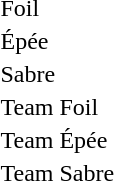<table>
<tr>
<td>Foil</td>
<td></td>
<td></td>
<td><br></td>
</tr>
<tr>
<td>Épée</td>
<td></td>
<td></td>
<td><br></td>
</tr>
<tr>
<td>Sabre</td>
<td></td>
<td></td>
<td><br></td>
</tr>
<tr>
<td>Team Foil</td>
<td></td>
<td></td>
<td></td>
</tr>
<tr>
<td>Team Épée</td>
<td></td>
<td></td>
<td></td>
</tr>
<tr>
<td>Team Sabre</td>
<td></td>
<td></td>
<td></td>
</tr>
</table>
